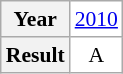<table class="wikitable" style="text-align:center; font-size:90%; background:white">
<tr>
<th>Year</th>
<td><a href='#'>2010</a></td>
</tr>
<tr>
<th>Result</th>
<td>A</td>
</tr>
</table>
